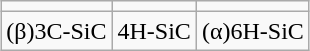<table class="wikitable" style="margin:1em auto;">
<tr>
<td></td>
<td></td>
<td></td>
</tr>
<tr>
<td>(β)3C-SiC</td>
<td>4H-SiC</td>
<td>(α)6H-SiC</td>
</tr>
</table>
